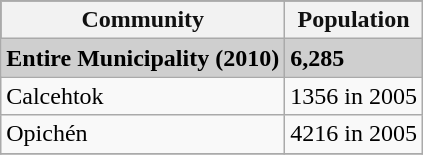<table class="wikitable">
<tr style="background:#111111; color:#111111;">
<th><strong>Community</strong></th>
<th><strong>Population</strong></th>
</tr>
<tr style="background:#CFCFCF;">
<td><strong>Entire Municipality (2010)</strong></td>
<td><strong>6,285</strong></td>
</tr>
<tr>
<td>Calcehtok</td>
<td>1356 in 2005</td>
</tr>
<tr>
<td>Opichén</td>
<td>4216  in 2005</td>
</tr>
<tr>
</tr>
</table>
